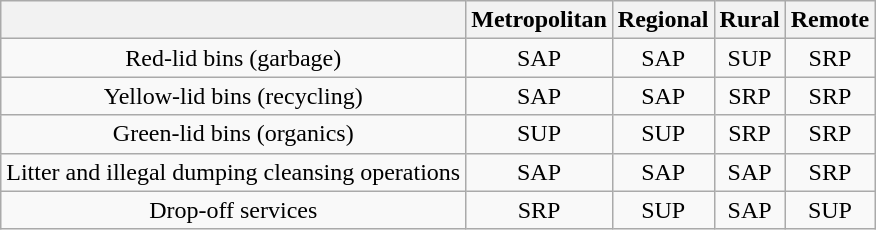<table class="wikitable plainrowheaders" style="text-align:center;">
<tr>
<th></th>
<th scope="col">Metropolitan</th>
<th scope="col">Regional</th>
<th scope="col">Rural</th>
<th scope="col">Remote</th>
</tr>
<tr>
<td scope="row">Red-lid bins (garbage)</td>
<td>SAP</td>
<td>SAP</td>
<td>SUP</td>
<td>SRP</td>
</tr>
<tr>
<td scope="row">Yellow-lid bins (recycling)</td>
<td>SAP</td>
<td>SAP</td>
<td>SRP</td>
<td>SRP</td>
</tr>
<tr>
<td scope="row">Green-lid bins (organics)</td>
<td>SUP</td>
<td>SUP</td>
<td>SRP</td>
<td>SRP</td>
</tr>
<tr>
<td scope="row">Litter and illegal dumping cleansing operations</td>
<td>SAP</td>
<td>SAP</td>
<td>SAP</td>
<td>SRP</td>
</tr>
<tr>
<td scope="row">Drop-off services</td>
<td>SRP</td>
<td>SUP</td>
<td>SAP</td>
<td>SUP</td>
</tr>
</table>
